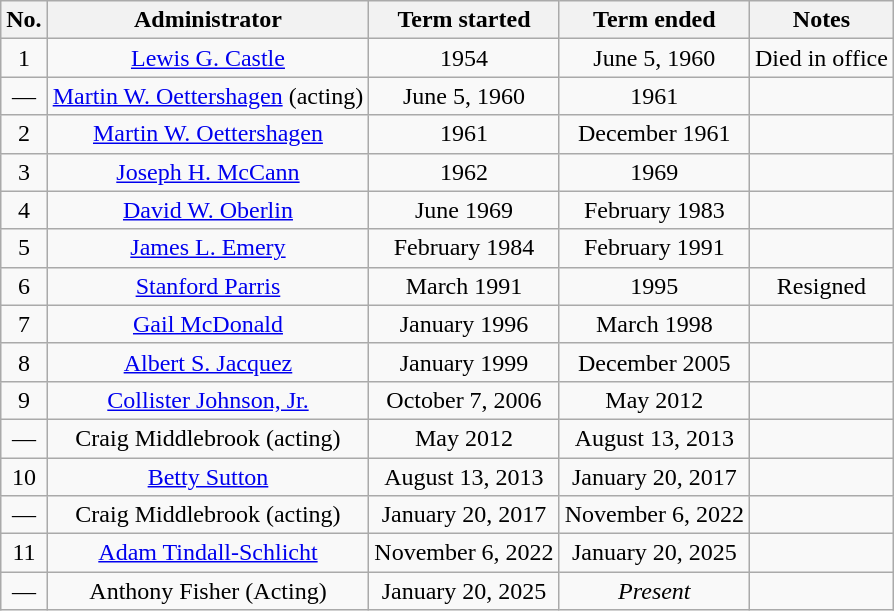<table class=wikitable style="text-align:center">
<tr>
<th>No.</th>
<th>Administrator</th>
<th>Term started</th>
<th>Term ended</th>
<th>Notes</th>
</tr>
<tr>
<td>1</td>
<td><a href='#'>Lewis G. Castle</a></td>
<td>1954</td>
<td>June 5, 1960</td>
<td>Died in office</td>
</tr>
<tr>
<td>—</td>
<td><a href='#'>Martin W. Oettershagen</a> (acting)</td>
<td>June 5, 1960</td>
<td>1961</td>
<td></td>
</tr>
<tr>
<td>2</td>
<td><a href='#'>Martin W. Oettershagen</a></td>
<td>1961</td>
<td>December 1961</td>
<td></td>
</tr>
<tr>
<td>3</td>
<td><a href='#'>Joseph H. McCann</a></td>
<td>1962</td>
<td>1969</td>
<td></td>
</tr>
<tr>
<td>4</td>
<td><a href='#'>David W. Oberlin</a></td>
<td>June 1969</td>
<td>February 1983</td>
<td></td>
</tr>
<tr>
<td>5</td>
<td><a href='#'>James L. Emery</a></td>
<td>February 1984</td>
<td>February 1991</td>
<td></td>
</tr>
<tr>
<td>6</td>
<td><a href='#'>Stanford Parris</a></td>
<td>March 1991</td>
<td>1995</td>
<td>Resigned</td>
</tr>
<tr>
<td>7</td>
<td><a href='#'>Gail McDonald</a></td>
<td>January 1996</td>
<td>March 1998</td>
<td></td>
</tr>
<tr>
<td>8</td>
<td><a href='#'>Albert S. Jacquez</a></td>
<td>January 1999</td>
<td>December 2005</td>
<td></td>
</tr>
<tr>
<td>9</td>
<td><a href='#'>Collister Johnson, Jr.</a></td>
<td>October 7, 2006</td>
<td>May 2012</td>
<td></td>
</tr>
<tr>
<td>—</td>
<td>Craig Middlebrook (acting)</td>
<td>May 2012</td>
<td>August 13, 2013</td>
<td></td>
</tr>
<tr>
<td>10</td>
<td><a href='#'>Betty Sutton</a></td>
<td>August 13, 2013</td>
<td>January 20, 2017</td>
<td></td>
</tr>
<tr>
<td>—</td>
<td>Craig Middlebrook (acting)</td>
<td>January 20, 2017</td>
<td>November 6, 2022</td>
<td></td>
</tr>
<tr>
<td>11</td>
<td><a href='#'>Adam Tindall-Schlicht</a></td>
<td>November 6, 2022</td>
<td>January 20, 2025</td>
<td></td>
</tr>
<tr>
<td>—</td>
<td>Anthony Fisher (Acting)</td>
<td>January 20, 2025</td>
<td><em>Present</em></td>
<td></td>
</tr>
</table>
